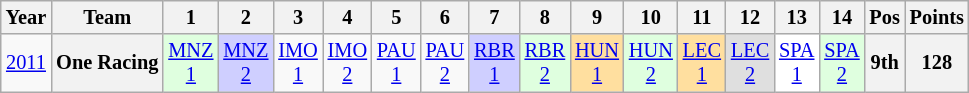<table class="wikitable" style="text-align:center; font-size:85%">
<tr>
<th>Year</th>
<th>Team</th>
<th>1</th>
<th>2</th>
<th>3</th>
<th>4</th>
<th>5</th>
<th>6</th>
<th>7</th>
<th>8</th>
<th>9</th>
<th>10</th>
<th>11</th>
<th>12</th>
<th>13</th>
<th>14</th>
<th>Pos</th>
<th>Points</th>
</tr>
<tr>
<td><a href='#'>2011</a></td>
<th nowrap>One Racing</th>
<td style="background:#DFFFDF;"><a href='#'>MNZ<br>1</a><br></td>
<td style="background:#CFCFFF;"><a href='#'>MNZ<br>2</a><br></td>
<td style="background:#;"><a href='#'>IMO<br>1</a><br></td>
<td style="background:#;"><a href='#'>IMO<br>2</a><br></td>
<td style="background:#;"><a href='#'>PAU<br>1</a><br></td>
<td style="background:#;"><a href='#'>PAU<br>2</a><br></td>
<td style="background:#CFCFFF;"><a href='#'>RBR<br>1</a><br></td>
<td style="background:#DFFFDF;"><a href='#'>RBR<br>2</a><br></td>
<td style="background:#FFDF9F;"><a href='#'>HUN<br>1</a><br></td>
<td style="background:#DFFFDF;"><a href='#'>HUN<br>2</a><br></td>
<td style="background:#FFDF9F;"><a href='#'>LEC<br>1</a><br></td>
<td style="background:#DFDFDF;"><a href='#'>LEC<br>2</a><br></td>
<td style="background:#FFFFFF;"><a href='#'>SPA<br>1</a><br></td>
<td style="background:#DFFFDF;"><a href='#'>SPA<br>2</a><br></td>
<th>9th</th>
<th>128</th>
</tr>
</table>
